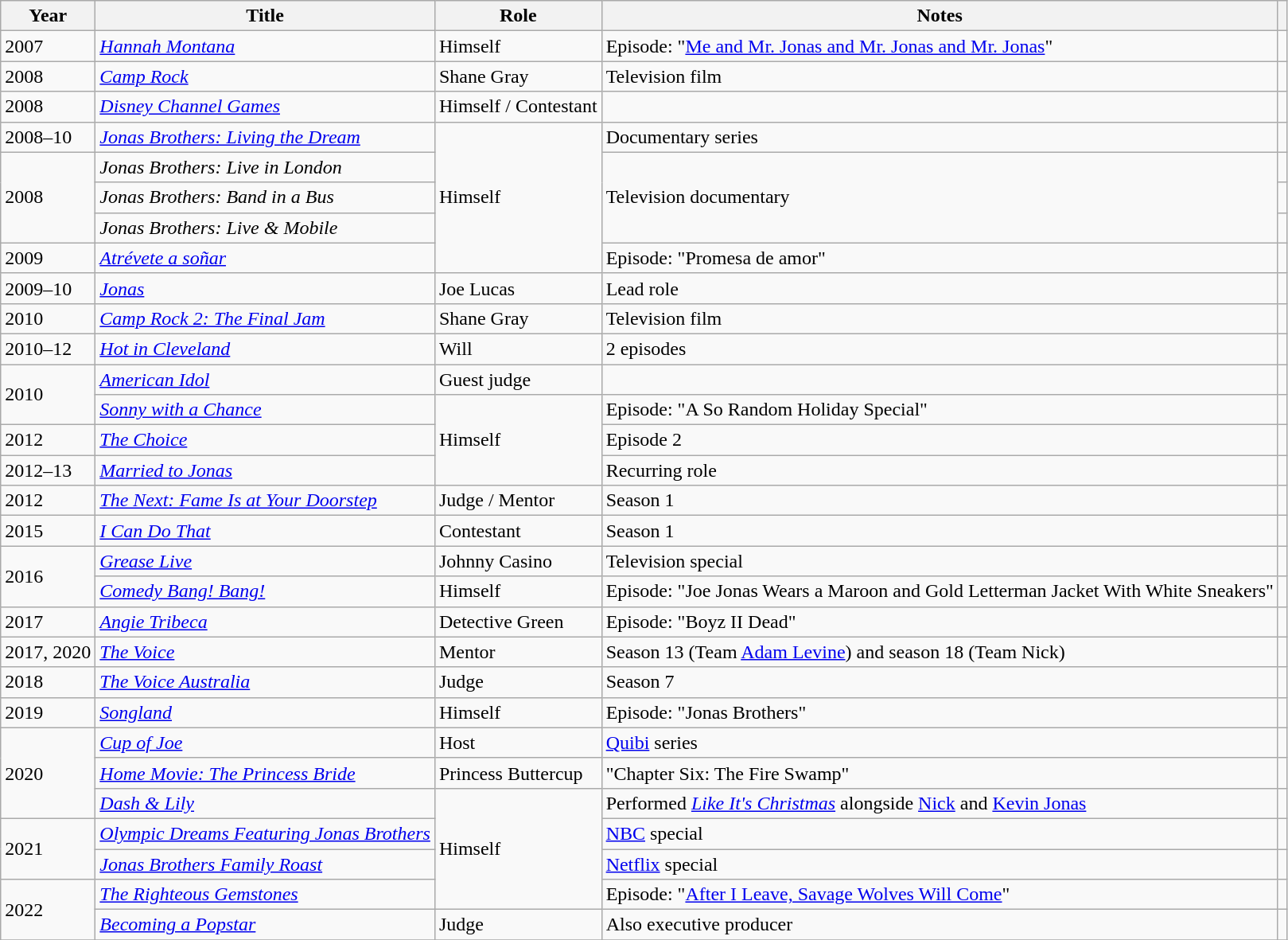<table class="wikitable sortable">
<tr>
<th>Year</th>
<th>Title</th>
<th>Role</th>
<th>Notes</th>
<th class="unsortable"></th>
</tr>
<tr>
<td>2007</td>
<td><em><a href='#'>Hannah Montana</a></em></td>
<td>Himself</td>
<td>Episode: "<a href='#'>Me and Mr. Jonas and Mr. Jonas and Mr. Jonas</a>"</td>
<td></td>
</tr>
<tr>
<td>2008</td>
<td><em><a href='#'>Camp Rock</a></em></td>
<td>Shane Gray</td>
<td>Television film</td>
<td></td>
</tr>
<tr>
<td>2008</td>
<td><em><a href='#'>Disney Channel Games</a></em></td>
<td>Himself / Contestant</td>
<td></td>
<td></td>
</tr>
<tr>
<td>2008–10</td>
<td><em><a href='#'>Jonas Brothers: Living the Dream</a></em></td>
<td rowspan="5">Himself</td>
<td>Documentary series</td>
<td></td>
</tr>
<tr>
<td rowspan="3">2008</td>
<td><em>Jonas Brothers: Live in London</em></td>
<td rowspan="3">Television documentary</td>
<td></td>
</tr>
<tr>
<td><em>Jonas Brothers: Band in a Bus</em></td>
<td></td>
</tr>
<tr>
<td><em>Jonas Brothers: Live & Mobile</em></td>
<td></td>
</tr>
<tr>
<td>2009</td>
<td><em><a href='#'>Atrévete a soñar</a></em></td>
<td>Episode: "Promesa de amor"</td>
<td></td>
</tr>
<tr>
<td>2009–10</td>
<td><em><a href='#'>Jonas</a></em></td>
<td>Joe Lucas</td>
<td>Lead role</td>
<td></td>
</tr>
<tr>
<td>2010</td>
<td><em><a href='#'>Camp Rock 2: The Final Jam</a></em></td>
<td>Shane Gray</td>
<td>Television film</td>
<td></td>
</tr>
<tr>
<td>2010–12</td>
<td><em><a href='#'>Hot in Cleveland</a></em></td>
<td>Will</td>
<td>2 episodes</td>
<td></td>
</tr>
<tr>
<td rowspan="2">2010</td>
<td><em><a href='#'>American Idol</a></em></td>
<td>Guest judge</td>
<td></td>
<td></td>
</tr>
<tr>
<td><em><a href='#'>Sonny with a Chance</a></em></td>
<td rowspan="3">Himself</td>
<td>Episode: "A So Random Holiday Special"</td>
<td></td>
</tr>
<tr>
<td>2012</td>
<td><em><a href='#'>The Choice</a></em></td>
<td>Episode 2</td>
<td></td>
</tr>
<tr>
<td>2012–13</td>
<td><em><a href='#'>Married to Jonas</a></em></td>
<td>Recurring role</td>
<td></td>
</tr>
<tr>
<td>2012</td>
<td><em><a href='#'>The Next: Fame Is at Your Doorstep</a></em></td>
<td>Judge / Mentor</td>
<td>Season 1</td>
<td></td>
</tr>
<tr>
<td>2015</td>
<td><em><a href='#'>I Can Do That</a></em></td>
<td>Contestant</td>
<td>Season 1</td>
<td></td>
</tr>
<tr>
<td rowspan="2">2016</td>
<td><em><a href='#'>Grease Live</a></em></td>
<td>Johnny Casino</td>
<td>Television special</td>
<td></td>
</tr>
<tr>
<td><em><a href='#'>Comedy Bang! Bang!</a></em></td>
<td>Himself</td>
<td>Episode: "Joe Jonas Wears a Maroon and Gold Letterman Jacket With White Sneakers"</td>
<td></td>
</tr>
<tr>
<td>2017</td>
<td><em><a href='#'>Angie Tribeca</a></em></td>
<td>Detective Green</td>
<td>Episode: "Boyz II Dead"</td>
<td></td>
</tr>
<tr>
<td>2017, 2020</td>
<td><em><a href='#'>The Voice</a></em></td>
<td>Mentor</td>
<td>Season 13 (Team <a href='#'>Adam Levine</a>) and season 18 (Team Nick)</td>
<td></td>
</tr>
<tr>
<td>2018</td>
<td><em><a href='#'>The Voice Australia</a></em></td>
<td>Judge</td>
<td>Season 7</td>
<td></td>
</tr>
<tr>
<td>2019</td>
<td><em><a href='#'>Songland</a></em></td>
<td>Himself</td>
<td>Episode: "Jonas Brothers"</td>
<td></td>
</tr>
<tr>
<td rowspan="3">2020</td>
<td><em><a href='#'>Cup of Joe</a></em></td>
<td>Host</td>
<td><a href='#'>Quibi</a> series</td>
<td></td>
</tr>
<tr>
<td><em><a href='#'>Home Movie: The Princess Bride</a></em></td>
<td>Princess Buttercup</td>
<td>"Chapter Six: The Fire Swamp"</td>
<td></td>
</tr>
<tr>
<td><em><a href='#'>Dash & Lily</a></em></td>
<td rowspan="4">Himself</td>
<td>Performed <em><a href='#'>Like It's Christmas</a></em> alongside <a href='#'>Nick</a> and <a href='#'>Kevin Jonas</a></td>
<td></td>
</tr>
<tr>
<td rowspan="2">2021</td>
<td><em><a href='#'>Olympic Dreams Featuring Jonas Brothers</a></em></td>
<td><a href='#'>NBC</a> special</td>
<td></td>
</tr>
<tr>
<td><em><a href='#'>Jonas Brothers Family Roast</a></em></td>
<td><a href='#'>Netflix</a> special</td>
<td></td>
</tr>
<tr>
<td rowspan="2">2022</td>
<td><em><a href='#'>The Righteous Gemstones</a></em></td>
<td>Episode: "<a href='#'>After I Leave, Savage Wolves Will Come</a>"</td>
<td></td>
</tr>
<tr>
<td><em><a href='#'>Becoming a Popstar</a></em></td>
<td>Judge</td>
<td>Also executive producer</td>
<td></td>
</tr>
<tr>
</tr>
</table>
